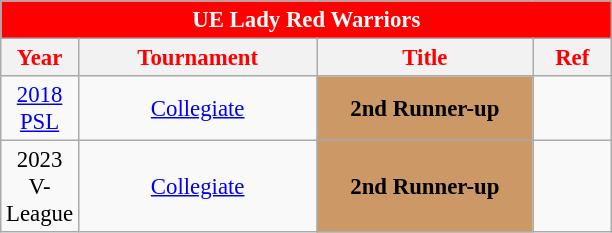<table class="wikitable sortable" style="font-size:95%; text-align:left;">
<tr>
<th colspan="4" style= "background: red; color: white; text-align: center"><strong>UE Lady Red Warriors</strong></th>
</tr>
<tr style="background: white; color: red">
<th style= "align=center; width:1em;">Year</th>
<th style= "align=center;width:10em;">Tournament</th>
<th style= "align=center; width:9em;">Title</th>
<th style= "align=center; width:3em;">Ref</th>
</tr>
<tr align=center>
<td><a href='#'>2018 PSL</a></td>
<td><a href='#'>Collegiate</a></td>
<td style="background: #c96;"><strong>2nd Runner-up</strong></td>
<td></td>
</tr>
<tr align=center>
<td>2023 V-League</td>
<td><a href='#'>Collegiate</a></td>
<td style="background: #c96;"><strong>2nd Runner-up</strong></td>
<td></td>
</tr>
</table>
